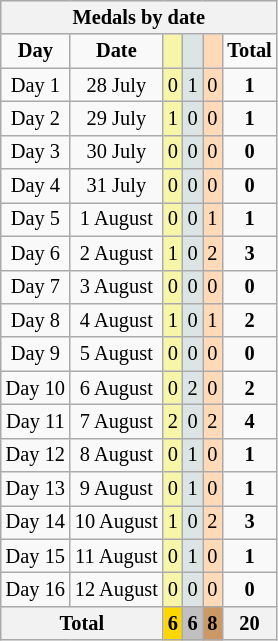<table class=wikitable style="font-size:85%">
<tr bgcolor=efefef>
<th colspan=6>Medals by date</th>
</tr>
<tr align=center>
<td><strong>Day</strong></td>
<td><strong>Date</strong></td>
<td bgcolor=#f7f6a8></td>
<td bgcolor=#dce5e5></td>
<td bgcolor=#ffdab9></td>
<td><strong>Total</strong></td>
</tr>
<tr align=center>
<td>Day 1</td>
<td>28 July</td>
<td bgcolor=F7F6A8>0</td>
<td bgcolor=DCE5E5>1</td>
<td bgcolor=FFDAB9>0</td>
<td><strong>1</strong></td>
</tr>
<tr align=center>
<td>Day 2</td>
<td>29 July</td>
<td bgcolor=F7F6A8>1</td>
<td bgcolor=DCE5E5>0</td>
<td bgcolor=FFDAB9>0</td>
<td><strong>1</strong></td>
</tr>
<tr align=center>
<td>Day 3</td>
<td>30 July</td>
<td bgcolor=F7F6A8>0</td>
<td bgcolor=DCE5E5>0</td>
<td bgcolor=FFDAB9>0</td>
<td><strong>0</strong></td>
</tr>
<tr align=center>
<td>Day 4</td>
<td>31 July</td>
<td bgcolor=F7F6A8>0</td>
<td bgcolor=DCE5E5>0</td>
<td bgcolor=FFDAB9>0</td>
<td><strong>0</strong></td>
</tr>
<tr align=center>
<td>Day 5</td>
<td>1 August</td>
<td bgcolor=F7F6A8>0</td>
<td bgcolor=DCE5E5>0</td>
<td bgcolor=FFDAB9>1</td>
<td><strong>1</strong></td>
</tr>
<tr align=center>
<td>Day 6</td>
<td>2 August</td>
<td bgcolor=F7F6A8>1</td>
<td bgcolor=DCE5E5>0</td>
<td bgcolor=FFDAB9>2</td>
<td><strong>3</strong></td>
</tr>
<tr align=center>
<td>Day 7</td>
<td>3 August</td>
<td bgcolor=F7F6A8>0</td>
<td bgcolor=DCE5E5>0</td>
<td bgcolor=FFDAB9>0</td>
<td><strong>0</strong></td>
</tr>
<tr align=center>
<td>Day 8</td>
<td>4 August</td>
<td bgcolor=F7F6A8>1</td>
<td bgcolor=DCE5E5>0</td>
<td bgcolor=FFDAB9>1</td>
<td><strong>2</strong></td>
</tr>
<tr align=center>
<td>Day 9</td>
<td>5 August</td>
<td bgcolor=F7F6A8>0</td>
<td bgcolor=DCE5E5>0</td>
<td bgcolor=FFDAB9>0</td>
<td><strong>0</strong></td>
</tr>
<tr align=center>
<td>Day 10</td>
<td>6 August</td>
<td bgcolor=F7F6A8>0</td>
<td bgcolor=DCE5E5>2</td>
<td bgcolor=FFDAB9>0</td>
<td><strong>2</strong></td>
</tr>
<tr align=center>
<td>Day 11</td>
<td>7 August</td>
<td bgcolor=F7F6A8>2</td>
<td bgcolor=DCE5E5>0</td>
<td bgcolor=FFDAB9>2</td>
<td><strong>4</strong></td>
</tr>
<tr align=center>
<td>Day 12</td>
<td>8 August</td>
<td bgcolor=F7F6A8>0</td>
<td bgcolor=DCE5E5>1</td>
<td bgcolor=FFDAB9>0</td>
<td><strong>1</strong></td>
</tr>
<tr align=center>
<td>Day 13</td>
<td>9 August</td>
<td bgcolor=F7F6A8>0</td>
<td bgcolor=DCE5E5>1</td>
<td bgcolor=FFDAB9>0</td>
<td><strong>1</strong></td>
</tr>
<tr align=center>
<td>Day 14</td>
<td>10 August</td>
<td bgcolor=F7F6A8>1</td>
<td bgcolor=DCE5E5>0</td>
<td bgcolor=FFDAB9>2</td>
<td><strong>3</strong></td>
</tr>
<tr align=center>
<td>Day 15</td>
<td>11 August</td>
<td bgcolor=F7F6A8>0</td>
<td bgcolor=DCE5E5>1</td>
<td bgcolor=FFDAB9>0</td>
<td><strong>1</strong></td>
</tr>
<tr align=center>
<td>Day 16</td>
<td>12 August</td>
<td bgcolor=F7F6A8>0</td>
<td bgcolor=DCE5E5>0</td>
<td bgcolor=FFDAB9>0</td>
<td><strong>0</strong></td>
</tr>
<tr>
<th colspan=2>Total</th>
<th style="background:gold">6</th>
<th style="background:silver">6</th>
<th style="background:#c96">8</th>
<th>20</th>
</tr>
</table>
